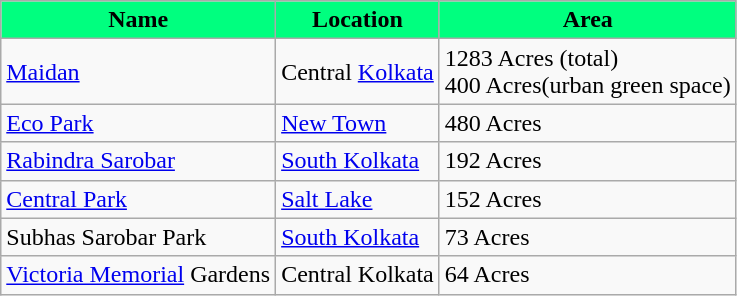<table class="sortable wikitable">
<tr>
<th style="background-color:#00FF7F;">Name</th>
<th style="background-color:#00FF7F;">Location</th>
<th style="background-color:#00FF7F;">Area</th>
</tr>
<tr>
<td><a href='#'>Maidan</a></td>
<td>Central <a href='#'>Kolkata</a></td>
<td>1283 Acres (total)<br>400 Acres(urban green space)</td>
</tr>
<tr>
<td><a href='#'>Eco Park</a></td>
<td><a href='#'>New Town</a></td>
<td>480 Acres</td>
</tr>
<tr>
<td><a href='#'>Rabindra Sarobar</a></td>
<td><a href='#'>South Kolkata</a></td>
<td>192 Acres</td>
</tr>
<tr>
<td><a href='#'>Central Park</a></td>
<td><a href='#'>Salt Lake</a></td>
<td>152 Acres</td>
</tr>
<tr>
<td>Subhas Sarobar Park</td>
<td><a href='#'>South Kolkata</a></td>
<td>73 Acres</td>
</tr>
<tr>
<td><a href='#'>Victoria Memorial</a> Gardens</td>
<td>Central Kolkata</td>
<td>64 Acres</td>
</tr>
</table>
